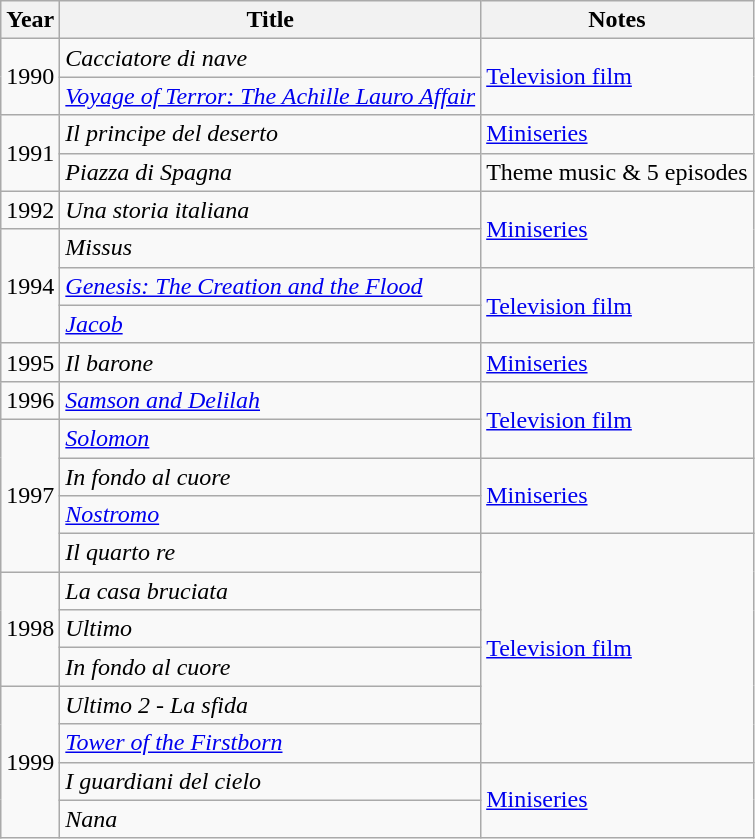<table class="wikitable sortable">
<tr>
<th>Year</th>
<th>Title</th>
<th>Notes</th>
</tr>
<tr>
<td rowspan="2">1990</td>
<td><em>Cacciatore di nave</em></td>
<td rowspan="2"><a href='#'>Television film</a></td>
</tr>
<tr>
<td><em><a href='#'>Voyage of Terror: The Achille Lauro Affair</a></em></td>
</tr>
<tr>
<td rowspan="2">1991</td>
<td><em>Il principe del deserto</em></td>
<td><a href='#'>Miniseries</a></td>
</tr>
<tr>
<td><em>Piazza di Spagna</em></td>
<td>Theme music & 5 episodes</td>
</tr>
<tr>
<td>1992</td>
<td><em>Una storia italiana</em></td>
<td rowspan="2"><a href='#'>Miniseries</a></td>
</tr>
<tr>
<td rowspan="3">1994</td>
<td><em>Missus</em></td>
</tr>
<tr>
<td><em><a href='#'>Genesis: The Creation and the Flood</a></em></td>
<td rowspan="2"><a href='#'>Television film</a></td>
</tr>
<tr>
<td><a href='#'><em>Jacob</em></a></td>
</tr>
<tr>
<td>1995</td>
<td><em>Il barone</em></td>
<td><a href='#'>Miniseries</a></td>
</tr>
<tr>
<td>1996</td>
<td><a href='#'><em>Samson and Delilah</em></a></td>
<td rowspan="2"><a href='#'>Television film</a></td>
</tr>
<tr>
<td rowspan="4">1997</td>
<td><a href='#'><em>Solomon</em></a></td>
</tr>
<tr>
<td><em>In fondo al cuore</em></td>
<td rowspan="2"><a href='#'>Miniseries</a></td>
</tr>
<tr>
<td><em><a href='#'>Nostromo</a></em></td>
</tr>
<tr>
<td><em>Il quarto re</em></td>
<td rowspan="6"><a href='#'>Television film</a></td>
</tr>
<tr>
<td rowspan="3">1998</td>
<td><em>La casa bruciata</em></td>
</tr>
<tr>
<td><em>Ultimo</em></td>
</tr>
<tr>
<td><em>In fondo al cuore</em></td>
</tr>
<tr>
<td rowspan="4">1999</td>
<td><em>Ultimo 2 - La sfida</em></td>
</tr>
<tr>
<td><em><a href='#'>Tower of the Firstborn</a></em></td>
</tr>
<tr>
<td><em>I guardiani del cielo</em></td>
<td rowspan="2"><a href='#'>Miniseries</a></td>
</tr>
<tr>
<td><em>Nana</em></td>
</tr>
</table>
